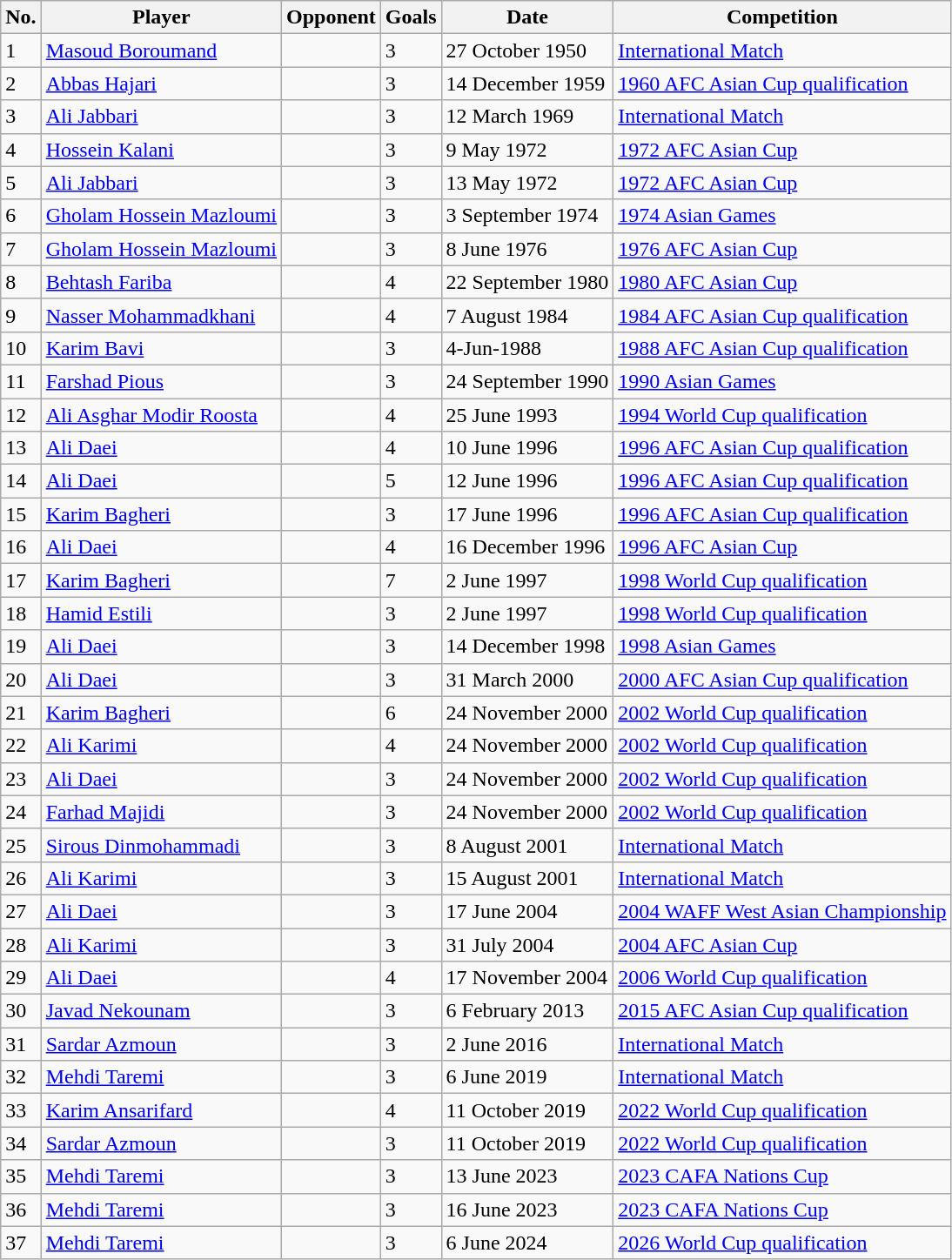<table class="wikitable sortable plainrowheaders">
<tr>
<th scope="col">No.</th>
<th scope="col">Player</th>
<th scope="col">Opponent</th>
<th scope="col">Goals</th>
<th scope="col">Date</th>
<th scope="col">Competition</th>
</tr>
<tr>
<td>1</td>
<td><a href='#'>Masoud Boroumand</a></td>
<td></td>
<td>3</td>
<td>27 October 1950</td>
<td><a href='#'>International Match</a></td>
</tr>
<tr>
<td>2</td>
<td><a href='#'>Abbas Hajari</a></td>
<td></td>
<td>3</td>
<td>14 December 1959</td>
<td><a href='#'>1960 AFC Asian Cup qualification</a></td>
</tr>
<tr>
<td>3</td>
<td><a href='#'>Ali Jabbari</a></td>
<td></td>
<td>3</td>
<td>12 March 1969</td>
<td><a href='#'>International Match</a></td>
</tr>
<tr>
<td>4</td>
<td><a href='#'>Hossein Kalani</a></td>
<td></td>
<td>3</td>
<td>9 May 1972</td>
<td><a href='#'>1972 AFC Asian Cup</a></td>
</tr>
<tr>
<td>5</td>
<td><a href='#'>Ali Jabbari</a></td>
<td></td>
<td>3</td>
<td>13 May 1972</td>
<td><a href='#'>1972 AFC Asian Cup</a></td>
</tr>
<tr>
<td>6</td>
<td><a href='#'>Gholam Hossein Mazloumi</a></td>
<td></td>
<td>3</td>
<td>3 September 1974</td>
<td><a href='#'>1974 Asian Games</a></td>
</tr>
<tr>
<td>7</td>
<td><a href='#'>Gholam Hossein Mazloumi</a></td>
<td></td>
<td>3</td>
<td>8 June 1976</td>
<td><a href='#'>1976 AFC Asian Cup</a></td>
</tr>
<tr>
<td>8</td>
<td><a href='#'>Behtash Fariba</a></td>
<td></td>
<td>4</td>
<td>22 September 1980</td>
<td><a href='#'>1980 AFC Asian Cup</a></td>
</tr>
<tr>
<td>9</td>
<td><a href='#'>Nasser Mohammadkhani</a></td>
<td></td>
<td>4</td>
<td>7 August 1984</td>
<td><a href='#'>1984 AFC Asian Cup qualification</a></td>
</tr>
<tr>
<td>10</td>
<td><a href='#'>Karim Bavi</a></td>
<td></td>
<td>3</td>
<td>4-Jun-1988</td>
<td><a href='#'>1988 AFC Asian Cup qualification</a></td>
</tr>
<tr>
<td>11</td>
<td><a href='#'>Farshad Pious</a></td>
<td></td>
<td>3</td>
<td>24 September 1990</td>
<td><a href='#'>1990 Asian Games</a></td>
</tr>
<tr>
<td>12</td>
<td><a href='#'>Ali Asghar Modir Roosta</a></td>
<td></td>
<td>4</td>
<td>25 June 1993</td>
<td><a href='#'>1994 World Cup qualification</a></td>
</tr>
<tr>
<td>13</td>
<td><a href='#'>Ali Daei</a></td>
<td></td>
<td>4</td>
<td>10 June 1996</td>
<td><a href='#'>1996 AFC Asian Cup qualification</a></td>
</tr>
<tr>
<td>14</td>
<td><a href='#'>Ali Daei</a></td>
<td></td>
<td>5</td>
<td>12 June 1996</td>
<td><a href='#'>1996 AFC Asian Cup qualification</a></td>
</tr>
<tr>
<td>15</td>
<td><a href='#'>Karim Bagheri</a></td>
<td></td>
<td>3</td>
<td>17 June 1996</td>
<td><a href='#'>1996 AFC Asian Cup qualification</a></td>
</tr>
<tr>
<td>16</td>
<td><a href='#'>Ali Daei</a></td>
<td></td>
<td>4</td>
<td>16 December 1996</td>
<td><a href='#'>1996 AFC Asian Cup</a></td>
</tr>
<tr>
<td>17</td>
<td><a href='#'>Karim Bagheri</a></td>
<td></td>
<td>7</td>
<td>2 June 1997</td>
<td><a href='#'>1998 World Cup qualification</a></td>
</tr>
<tr>
<td>18</td>
<td><a href='#'>Hamid Estili</a></td>
<td></td>
<td>3</td>
<td>2 June 1997</td>
<td><a href='#'>1998 World Cup qualification</a></td>
</tr>
<tr>
<td>19</td>
<td><a href='#'>Ali Daei</a></td>
<td></td>
<td>3</td>
<td>14 December 1998</td>
<td><a href='#'>1998 Asian Games</a></td>
</tr>
<tr>
<td>20</td>
<td><a href='#'>Ali Daei</a></td>
<td></td>
<td>3</td>
<td>31 March 2000</td>
<td><a href='#'>2000 AFC Asian Cup qualification</a></td>
</tr>
<tr>
<td>21</td>
<td><a href='#'>Karim Bagheri</a></td>
<td></td>
<td>6</td>
<td>24 November 2000</td>
<td><a href='#'>2002 World Cup qualification</a></td>
</tr>
<tr>
<td>22</td>
<td><a href='#'>Ali Karimi</a></td>
<td></td>
<td>4</td>
<td>24 November 2000</td>
<td><a href='#'>2002 World Cup qualification</a></td>
</tr>
<tr>
<td>23</td>
<td><a href='#'>Ali Daei</a></td>
<td></td>
<td>3</td>
<td>24 November 2000</td>
<td><a href='#'>2002 World Cup qualification</a></td>
</tr>
<tr>
<td>24</td>
<td><a href='#'>Farhad Majidi</a></td>
<td></td>
<td>3</td>
<td>24 November 2000</td>
<td><a href='#'>2002 World Cup qualification</a></td>
</tr>
<tr>
<td>25</td>
<td><a href='#'>Sirous Dinmohammadi</a></td>
<td></td>
<td>3</td>
<td>8 August 2001</td>
<td><a href='#'>International Match</a></td>
</tr>
<tr>
<td>26</td>
<td><a href='#'>Ali Karimi</a></td>
<td></td>
<td>3</td>
<td>15 August 2001</td>
<td><a href='#'>International Match</a></td>
</tr>
<tr>
<td>27</td>
<td><a href='#'>Ali Daei</a></td>
<td></td>
<td>3</td>
<td>17 June 2004</td>
<td><a href='#'>2004 WAFF West Asian Championship</a></td>
</tr>
<tr>
<td>28</td>
<td><a href='#'>Ali Karimi</a></td>
<td></td>
<td>3</td>
<td>31 July 2004</td>
<td><a href='#'>2004 AFC Asian Cup</a></td>
</tr>
<tr>
<td>29</td>
<td><a href='#'>Ali Daei</a></td>
<td></td>
<td>4</td>
<td>17 November 2004</td>
<td><a href='#'>2006 World Cup qualification</a></td>
</tr>
<tr>
<td>30</td>
<td><a href='#'>Javad Nekounam</a></td>
<td></td>
<td>3</td>
<td>6 February 2013</td>
<td><a href='#'>2015 AFC Asian Cup qualification</a></td>
</tr>
<tr>
<td>31</td>
<td><a href='#'>Sardar Azmoun</a></td>
<td></td>
<td>3</td>
<td>2 June 2016</td>
<td><a href='#'>International Match</a></td>
</tr>
<tr>
<td>32</td>
<td><a href='#'>Mehdi Taremi</a></td>
<td></td>
<td>3</td>
<td>6 June 2019</td>
<td><a href='#'>International Match</a></td>
</tr>
<tr>
<td>33</td>
<td><a href='#'>Karim Ansarifard</a></td>
<td></td>
<td>4</td>
<td>11 October 2019</td>
<td><a href='#'>2022 World Cup qualification</a></td>
</tr>
<tr>
<td>34</td>
<td><a href='#'>Sardar Azmoun</a></td>
<td></td>
<td>3</td>
<td>11 October 2019</td>
<td><a href='#'>2022 World Cup qualification</a></td>
</tr>
<tr>
<td>35</td>
<td><a href='#'>Mehdi Taremi</a></td>
<td></td>
<td>3</td>
<td>13 June 2023</td>
<td><a href='#'>2023 CAFA Nations Cup</a></td>
</tr>
<tr>
<td>36</td>
<td><a href='#'>Mehdi Taremi</a></td>
<td></td>
<td>3</td>
<td>16 June 2023</td>
<td><a href='#'>2023 CAFA Nations Cup</a></td>
</tr>
<tr>
<td>37</td>
<td><a href='#'>Mehdi Taremi</a></td>
<td></td>
<td>3</td>
<td>6 June 2024</td>
<td><a href='#'>2026 World Cup qualification</a></td>
</tr>
</table>
